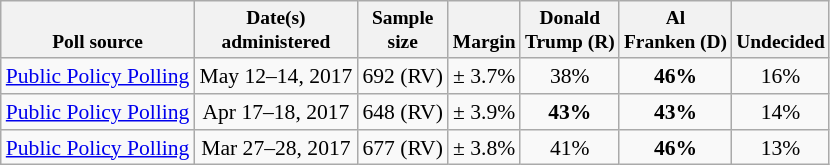<table class="wikitable sortable" style="font-size:90%;text-align:center;">
<tr valign=bottom style="font-size:90%;">
<th>Poll source</th>
<th>Date(s)<br>administered</th>
<th>Sample<br>size</th>
<th>Margin<br></th>
<th>Donald<br>Trump (R)</th>
<th>Al<br>Franken (D)</th>
<th>Undecided</th>
</tr>
<tr>
<td style="text-align:left;"><a href='#'>Public Policy Polling</a></td>
<td>May 12–14, 2017</td>
<td>692 (RV)</td>
<td>± 3.7%</td>
<td>38%</td>
<td><strong>46%</strong></td>
<td>16%</td>
</tr>
<tr>
<td style="text-align:left;"><a href='#'>Public Policy Polling</a></td>
<td>Apr 17–18, 2017</td>
<td>648 (RV)</td>
<td>± 3.9%</td>
<td><strong>43%</strong></td>
<td><strong>43%</strong></td>
<td>14%</td>
</tr>
<tr>
<td style="text-align:left;"><a href='#'>Public Policy Polling</a></td>
<td>Mar 27–28, 2017</td>
<td>677 (RV)</td>
<td>± 3.8%</td>
<td>41%</td>
<td><strong>46%</strong></td>
<td>13%</td>
</tr>
</table>
